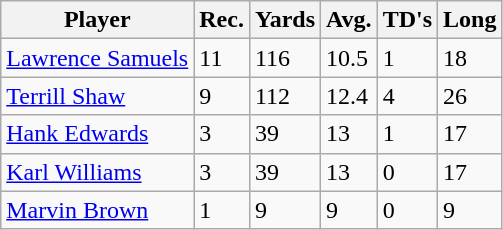<table class="wikitable sortable">
<tr>
<th>Player</th>
<th>Rec.</th>
<th>Yards</th>
<th>Avg.</th>
<th>TD's</th>
<th>Long</th>
</tr>
<tr>
<td><a href='#'>Lawrence Samuels</a></td>
<td>11</td>
<td>116</td>
<td>10.5</td>
<td>1</td>
<td>18</td>
</tr>
<tr>
<td><a href='#'>Terrill Shaw</a></td>
<td>9</td>
<td>112</td>
<td>12.4</td>
<td>4</td>
<td>26</td>
</tr>
<tr>
<td><a href='#'>Hank Edwards</a></td>
<td>3</td>
<td>39</td>
<td>13</td>
<td>1</td>
<td>17</td>
</tr>
<tr>
<td><a href='#'>Karl Williams</a></td>
<td>3</td>
<td>39</td>
<td>13</td>
<td>0</td>
<td>17</td>
</tr>
<tr>
<td><a href='#'>Marvin Brown</a></td>
<td>1</td>
<td>9</td>
<td>9</td>
<td>0</td>
<td>9</td>
</tr>
</table>
